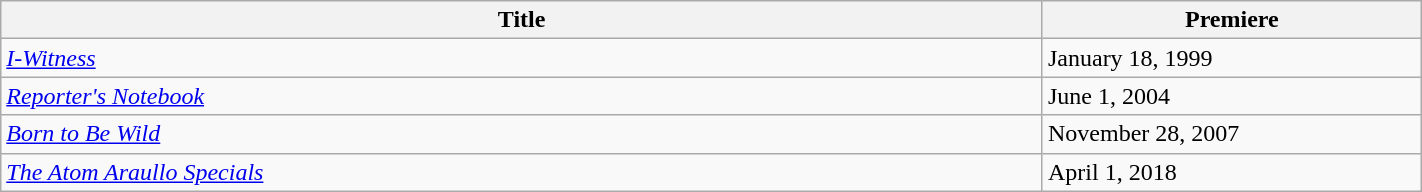<table class="wikitable sortable" width="75%">
<tr>
<th style="width:55%;">Title</th>
<th style="width:20%;">Premiere</th>
</tr>
<tr>
<td><em><a href='#'>I-Witness</a></em></td>
<td>January 18, 1999</td>
</tr>
<tr>
<td><em><a href='#'>Reporter's Notebook</a></em></td>
<td>June 1, 2004</td>
</tr>
<tr>
<td><em><a href='#'>Born to Be Wild</a></em></td>
<td>November 28, 2007</td>
</tr>
<tr>
<td><em><a href='#'>The Atom Araullo Specials</a></em></td>
<td>April 1, 2018</td>
</tr>
</table>
